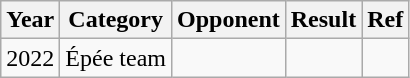<table class="wikitable" style="text-align:center;">
<tr>
<th>Year</th>
<th>Category</th>
<th>Opponent</th>
<th>Result</th>
<th>Ref</th>
</tr>
<tr>
<td>2022</td>
<td>Épée team</td>
<td></td>
<td></td>
<td></td>
</tr>
</table>
